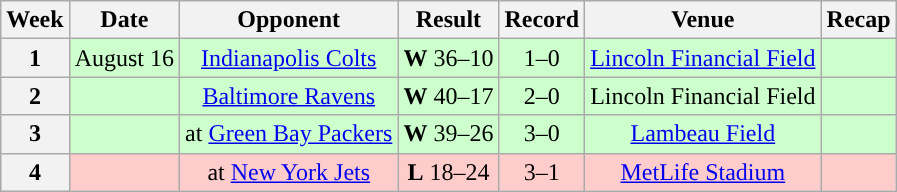<table class="wikitable" style="text-align:center">
<tr>
<th>Week</th>
<th>Date</th>
<th>Opponent</th>
<th>Result</th>
<th>Record</th>
<th>Venue</th>
<th>Recap</th>
</tr>
<tr style="background:#cfc">
<th>1</th>
<td>August 16</td>
<td><a href='#'>Indianapolis Colts</a></td>
<td><strong>W</strong> 36–10</td>
<td>1–0</td>
<td><a href='#'>Lincoln Financial Field</a></td>
<td></td>
</tr>
<tr style="background:#cfc">
<th>2</th>
<td></td>
<td><a href='#'>Baltimore Ravens</a></td>
<td><strong>W</strong> 40–17</td>
<td>2–0</td>
<td>Lincoln Financial Field</td>
<td></td>
</tr>
<tr style="background:#cfc">
<th>3</th>
<td></td>
<td>at <a href='#'>Green Bay Packers</a></td>
<td><strong>W</strong> 39–26</td>
<td>3–0</td>
<td><a href='#'>Lambeau Field</a></td>
<td></td>
</tr>
<tr style="background:#fcc">
<th>4</th>
<td></td>
<td>at <a href='#'>New York Jets</a></td>
<td><strong>L</strong> 18–24</td>
<td>3–1</td>
<td><a href='#'>MetLife Stadium</a></td>
<td></td>
</tr>
</table>
